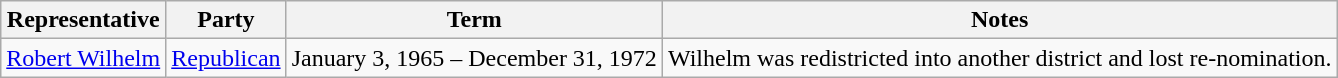<table class=wikitable>
<tr valign=bottom>
<th>Representative</th>
<th>Party</th>
<th>Term</th>
<th>Notes</th>
</tr>
<tr>
<td><a href='#'>Robert Wilhelm</a></td>
<td><a href='#'>Republican</a></td>
<td>January 3, 1965 – December 31, 1972</td>
<td>Wilhelm was redistricted into another district and lost re-nomination.</td>
</tr>
</table>
